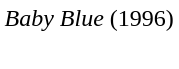<table class="collapsible collapsed" style="text-align:left; background-color:white;">
<tr>
<td><em>Baby Blue</em> (1996)</td>
</tr>
<tr>
<td><br></td>
</tr>
</table>
